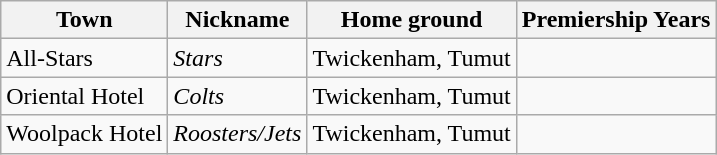<table class="wikitable sortable">
<tr>
<th>Town</th>
<th>Nickname</th>
<th>Home ground</th>
<th>Premiership Years</th>
</tr>
<tr>
<td> All-Stars</td>
<td><em>Stars</em></td>
<td>Twickenham, Tumut</td>
<td></td>
</tr>
<tr>
<td> Oriental Hotel</td>
<td><em>Colts</em></td>
<td>Twickenham, Tumut</td>
<td align="center"></td>
</tr>
<tr>
<td> Woolpack Hotel</td>
<td><em>Roosters/Jets</em></td>
<td>Twickenham, Tumut</td>
<td></td>
</tr>
</table>
